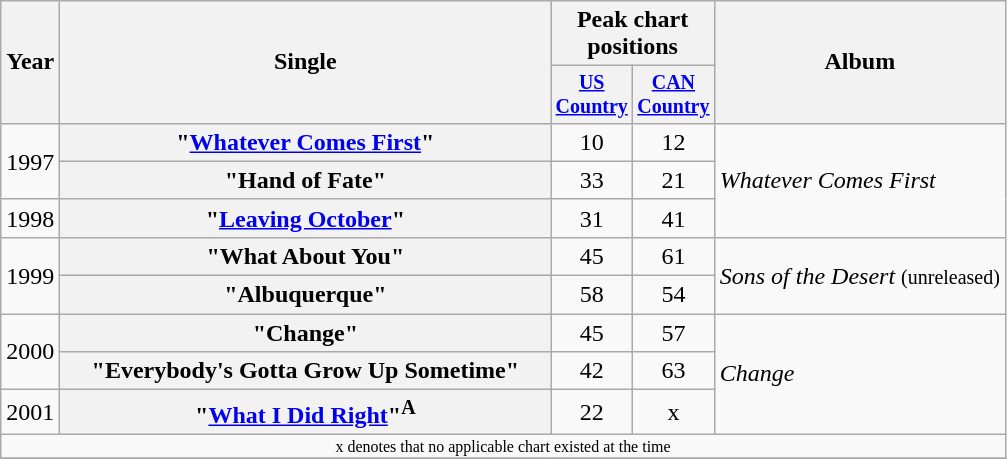<table class="wikitable plainrowheaders" style="text-align:center;">
<tr>
<th rowspan="2">Year</th>
<th rowspan="2" style="width:20em;">Single</th>
<th colspan="2">Peak chart<br>positions</th>
<th rowspan="2">Album</th>
</tr>
<tr style="font-size:smaller;">
<th width="45"><a href='#'>US Country</a><br></th>
<th width="45"><a href='#'>CAN Country</a></th>
</tr>
<tr>
<td rowspan="2">1997</td>
<th scope="row">"<a href='#'>Whatever Comes First</a>"</th>
<td>10</td>
<td>12</td>
<td align="left" rowspan="3"><em>Whatever Comes First</em></td>
</tr>
<tr>
<th scope="row">"Hand of Fate"</th>
<td>33</td>
<td>21</td>
</tr>
<tr>
<td>1998</td>
<th scope="row">"<a href='#'>Leaving October</a>"</th>
<td>31</td>
<td>41</td>
</tr>
<tr>
<td rowspan="2">1999</td>
<th scope="row">"What About You"</th>
<td>45</td>
<td>61</td>
<td align="left" rowspan="2"><em>Sons of the Desert</em> <small>(unreleased)</small></td>
</tr>
<tr>
<th scope="row">"Albuquerque"</th>
<td>58</td>
<td>54</td>
</tr>
<tr>
<td rowspan="2">2000</td>
<th scope="row">"Change"</th>
<td>45</td>
<td>57</td>
<td align="left" rowspan="3"><em>Change</em></td>
</tr>
<tr>
<th scope="row">"Everybody's Gotta Grow Up Sometime"</th>
<td>42</td>
<td>63</td>
</tr>
<tr>
<td>2001</td>
<th scope="row">"<a href='#'>What I Did Right</a>"<sup>A</sup></th>
<td>22</td>
<td>x</td>
</tr>
<tr>
<td colspan="5" style="font-size:8pt">x denotes that no applicable chart existed at the time</td>
</tr>
<tr>
</tr>
</table>
